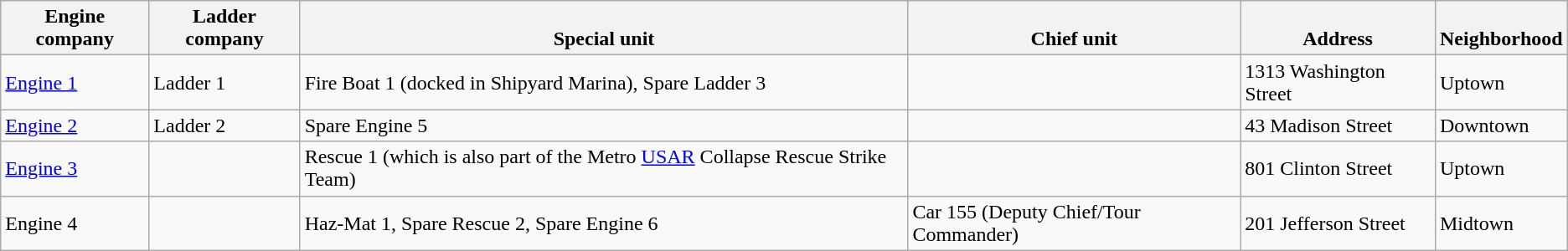<table class=wikitable>
<tr valign=bottom>
<th>Engine company</th>
<th>Ladder company</th>
<th>Special unit</th>
<th>Chief unit</th>
<th>Address</th>
<th>Neighborhood</th>
</tr>
<tr>
<td><a href='#'>Engine 1</a></td>
<td>Ladder 1</td>
<td>Fire Boat 1 (docked in Shipyard Marina), Spare Ladder 3</td>
<td></td>
<td>1313 Washington Street</td>
<td>Uptown</td>
</tr>
<tr>
<td><a href='#'>Engine 2</a></td>
<td>Ladder 2</td>
<td>Spare Engine 5</td>
<td></td>
<td>43 Madison Street</td>
<td>Downtown</td>
</tr>
<tr>
<td><a href='#'>Engine 3</a></td>
<td></td>
<td>Rescue 1 (which is also part of the Metro <a href='#'>USAR</a> Collapse Rescue Strike Team)</td>
<td></td>
<td>801 Clinton Street</td>
<td>Uptown</td>
</tr>
<tr>
<td>Engine 4</td>
<td></td>
<td>Haz-Mat 1, Spare Rescue 2, Spare Engine 6</td>
<td>Car 155 (Deputy Chief/Tour Commander)</td>
<td>201 Jefferson Street</td>
<td>Midtown</td>
</tr>
</table>
